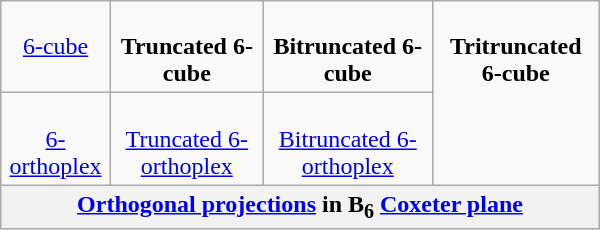<table class=wikitable align=right width=400 style="margin-left:1em;">
<tr align=center valign=top>
<td><br><a href='#'>6-cube</a><br></td>
<td><br><strong>Truncated 6-cube</strong><br></td>
<td><br><strong>Bitruncated 6-cube</strong><br></td>
<td rowspan=2 valign=center><br><strong>Tritruncated 6-cube</strong><br></td>
</tr>
<tr align=center valign=top>
<td><br><a href='#'>6-orthoplex</a><br></td>
<td><br><a href='#'>Truncated 6-orthoplex</a><br></td>
<td><br><a href='#'>Bitruncated 6-orthoplex</a><br></td>
</tr>
<tr>
<th colspan=4><a href='#'>Orthogonal projections</a> in B<sub>6</sub> <a href='#'>Coxeter plane</a></th>
</tr>
</table>
